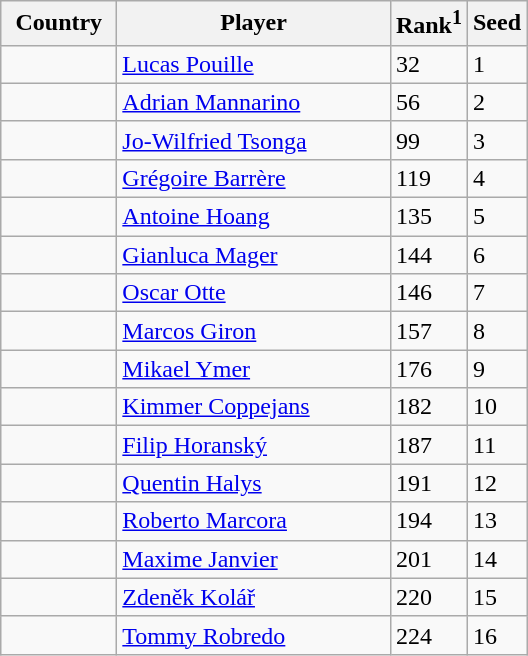<table class="sortable wikitable">
<tr>
<th width="70">Country</th>
<th width="175">Player</th>
<th>Rank<sup>1</sup></th>
<th>Seed</th>
</tr>
<tr>
<td></td>
<td><a href='#'>Lucas Pouille</a></td>
<td>32</td>
<td>1</td>
</tr>
<tr>
<td></td>
<td><a href='#'>Adrian Mannarino</a></td>
<td>56</td>
<td>2</td>
</tr>
<tr>
<td></td>
<td><a href='#'>Jo-Wilfried Tsonga</a></td>
<td>99</td>
<td>3</td>
</tr>
<tr>
<td></td>
<td><a href='#'>Grégoire Barrère</a></td>
<td>119</td>
<td>4</td>
</tr>
<tr>
<td></td>
<td><a href='#'>Antoine Hoang</a></td>
<td>135</td>
<td>5</td>
</tr>
<tr>
<td></td>
<td><a href='#'>Gianluca Mager</a></td>
<td>144</td>
<td>6</td>
</tr>
<tr>
<td></td>
<td><a href='#'>Oscar Otte</a></td>
<td>146</td>
<td>7</td>
</tr>
<tr>
<td></td>
<td><a href='#'>Marcos Giron</a></td>
<td>157</td>
<td>8</td>
</tr>
<tr>
<td></td>
<td><a href='#'>Mikael Ymer</a></td>
<td>176</td>
<td>9</td>
</tr>
<tr>
<td></td>
<td><a href='#'>Kimmer Coppejans</a></td>
<td>182</td>
<td>10</td>
</tr>
<tr>
<td></td>
<td><a href='#'>Filip Horanský</a></td>
<td>187</td>
<td>11</td>
</tr>
<tr>
<td></td>
<td><a href='#'>Quentin Halys</a></td>
<td>191</td>
<td>12</td>
</tr>
<tr>
<td></td>
<td><a href='#'>Roberto Marcora</a></td>
<td>194</td>
<td>13</td>
</tr>
<tr>
<td></td>
<td><a href='#'>Maxime Janvier</a></td>
<td>201</td>
<td>14</td>
</tr>
<tr>
<td></td>
<td><a href='#'>Zdeněk Kolář</a></td>
<td>220</td>
<td>15</td>
</tr>
<tr>
<td></td>
<td><a href='#'>Tommy Robredo</a></td>
<td>224</td>
<td>16</td>
</tr>
</table>
